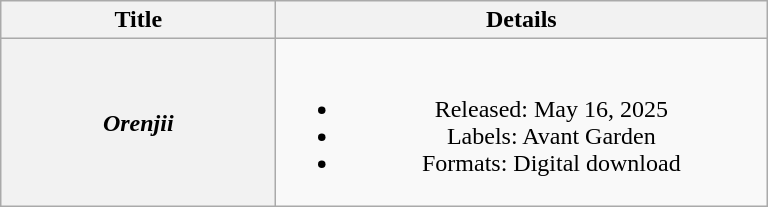<table class="wikitable plainrowheaders" style="text-align:center;">
<tr>
<th scope="col" style="width:11em;">Title</th>
<th scope="col" style="width:20em;">Details</th>
</tr>
<tr>
<th scope ="row"><em>Orenjii</em></th>
<td><br><ul><li>Released: May 16, 2025</li><li>Labels: Avant Garden</li><li>Formats: Digital download</li></ul></td>
</tr>
</table>
